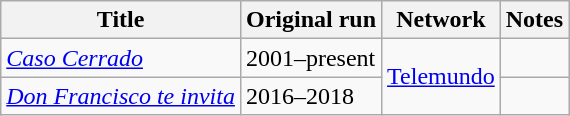<table class="wikitable sortable">
<tr>
<th>Title</th>
<th>Original run</th>
<th>Network</th>
<th>Notes</th>
</tr>
<tr>
<td><em><a href='#'>Caso Cerrado</a></em></td>
<td>2001–present</td>
<td rowspan="2"><a href='#'>Telemundo</a></td>
</tr>
<tr>
<td><em><a href='#'>Don Francisco te invita</a></em></td>
<td>2016–2018</td>
<td></td>
</tr>
</table>
